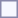<table style="border:1px solid #8888aa; background-color:#f7f8ff; padding:5px; font-size:95%; margin: 0px 12px 12px 0px;">
</table>
